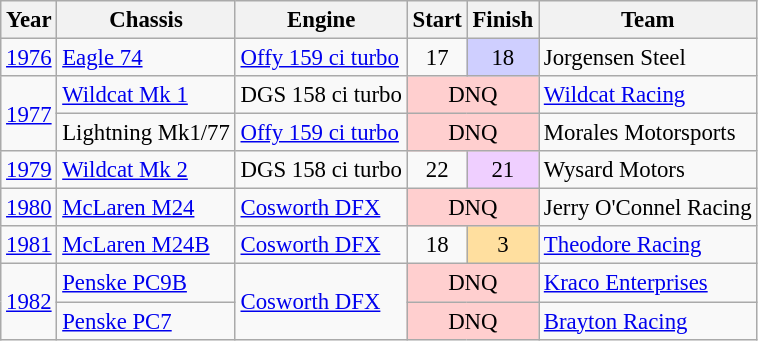<table class="wikitable" style="font-size: 95%;">
<tr>
<th>Year</th>
<th>Chassis</th>
<th>Engine</th>
<th>Start</th>
<th>Finish</th>
<th>Team</th>
</tr>
<tr>
<td><a href='#'>1976</a></td>
<td><a href='#'>Eagle 74</a></td>
<td><a href='#'>Offy 159 ci turbo</a></td>
<td align=center>17</td>
<td align=center style="background:#CFCFFF;">18</td>
<td>Jorgensen Steel</td>
</tr>
<tr>
<td rowspan=2><a href='#'>1977</a></td>
<td><a href='#'>Wildcat Mk 1</a></td>
<td>DGS 158 ci turbo</td>
<td colspan=2 align=center style="background:#FFCFCF;">DNQ</td>
<td><a href='#'>Wildcat Racing</a></td>
</tr>
<tr>
<td>Lightning Mk1/77</td>
<td><a href='#'>Offy 159 ci turbo</a></td>
<td colspan=2 align=center style="background:#FFCFCF;">DNQ</td>
<td>Morales Motorsports</td>
</tr>
<tr>
<td><a href='#'>1979</a></td>
<td><a href='#'>Wildcat Mk 2</a></td>
<td>DGS 158 ci turbo</td>
<td align=center>22</td>
<td align=center style="background:#EFCFFF;">21</td>
<td>Wysard Motors</td>
</tr>
<tr>
<td><a href='#'>1980</a></td>
<td><a href='#'>McLaren M24</a></td>
<td><a href='#'>Cosworth DFX</a></td>
<td colspan=2 align=center style="background:#FFCFCF;">DNQ</td>
<td>Jerry O'Connel Racing</td>
</tr>
<tr>
<td><a href='#'>1981</a></td>
<td><a href='#'>McLaren M24B</a></td>
<td><a href='#'>Cosworth DFX</a></td>
<td align=center>18</td>
<td align=center style="background:#FFDF9F;">3</td>
<td><a href='#'>Theodore Racing</a></td>
</tr>
<tr>
<td rowspan=2><a href='#'>1982</a></td>
<td><a href='#'>Penske PC9B</a></td>
<td rowspan=2><a href='#'>Cosworth DFX</a></td>
<td colspan=2 align=center style="background:#FFCFCF;">DNQ</td>
<td><a href='#'>Kraco Enterprises</a></td>
</tr>
<tr>
<td><a href='#'>Penske PC7</a></td>
<td colspan=2 align=center style="background:#FFCFCF;">DNQ</td>
<td><a href='#'>Brayton Racing</a></td>
</tr>
</table>
